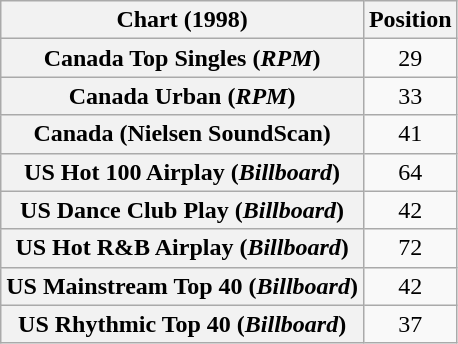<table class="wikitable sortable plainrowheaders" style="text-align:center">
<tr>
<th scope="col">Chart (1998)</th>
<th scope="col">Position</th>
</tr>
<tr>
<th scope="row">Canada Top Singles (<em>RPM</em>)</th>
<td>29</td>
</tr>
<tr>
<th scope="row">Canada Urban (<em>RPM</em>)</th>
<td>33</td>
</tr>
<tr>
<th scope="row">Canada (Nielsen SoundScan)</th>
<td>41</td>
</tr>
<tr>
<th scope="row">US Hot 100 Airplay (<em>Billboard</em>)</th>
<td align="center">64</td>
</tr>
<tr>
<th scope="row">US Dance Club Play (<em>Billboard</em>)</th>
<td align="center">42</td>
</tr>
<tr>
<th scope="row">US Hot R&B Airplay (<em>Billboard</em>)</th>
<td align="center">72</td>
</tr>
<tr>
<th scope="row">US Mainstream Top 40 (<em>Billboard</em>)</th>
<td align="center">42</td>
</tr>
<tr>
<th scope="row">US Rhythmic Top 40 (<em>Billboard</em>)</th>
<td align="center">37</td>
</tr>
</table>
